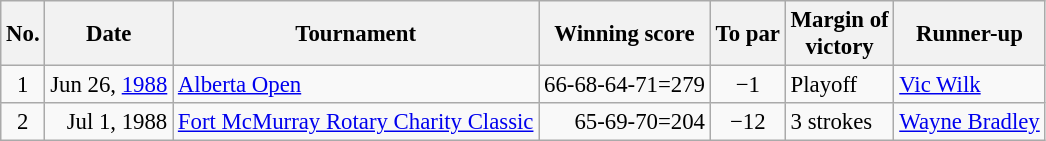<table class="wikitable" style="font-size:95%;">
<tr>
<th>No.</th>
<th>Date</th>
<th>Tournament</th>
<th>Winning score</th>
<th>To par</th>
<th>Margin of<br>victory</th>
<th>Runner-up</th>
</tr>
<tr>
<td align=center>1</td>
<td align=right>Jun 26, <a href='#'>1988</a></td>
<td><a href='#'>Alberta Open</a></td>
<td align=right>66-68-64-71=279</td>
<td align=center>−1</td>
<td>Playoff</td>
<td> <a href='#'>Vic Wilk</a></td>
</tr>
<tr>
<td align=center>2</td>
<td align=right>Jul 1, 1988</td>
<td><a href='#'>Fort McMurray Rotary Charity Classic</a></td>
<td align=right>65-69-70=204</td>
<td align=center>−12</td>
<td>3 strokes</td>
<td> <a href='#'>Wayne Bradley</a></td>
</tr>
</table>
